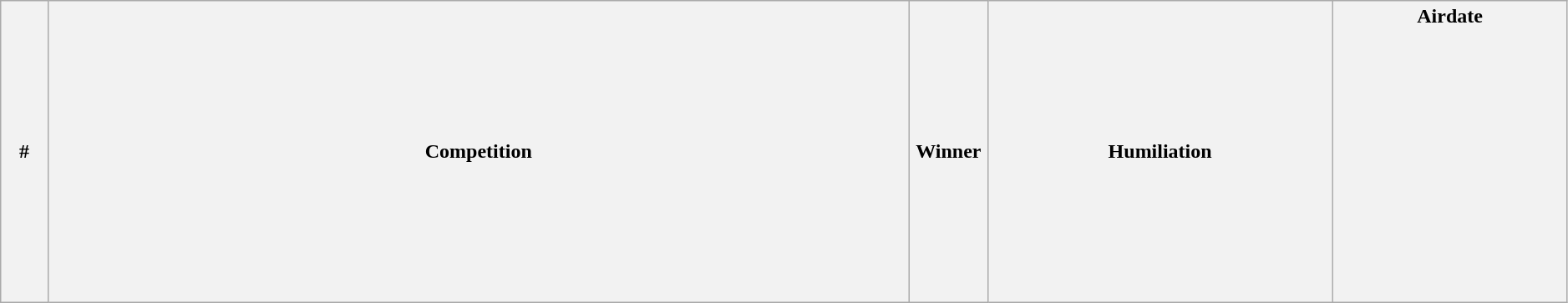<table class="wikitable plainrowheaders" | width="99%">
<tr>
<th width="3%">#</th>
<th width="55%">Competition</th>
<th width="5%">Winner</th>
<th>Humiliation</th>
<th width="15%">Airdate<br><br><br><br><br><br><br><br><br><br><br><br><br></th>
</tr>
</table>
